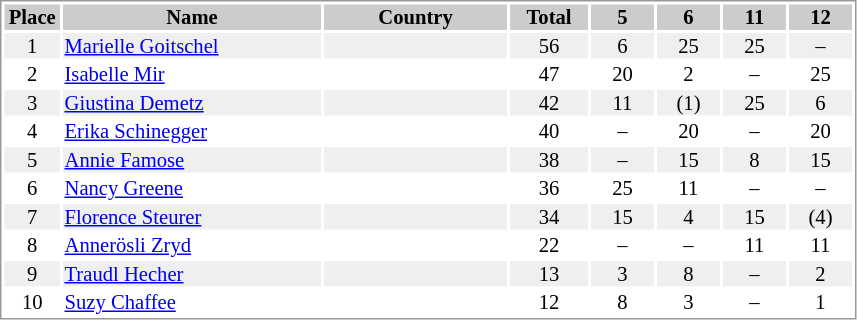<table border="0" style="border: 1px solid #999; background-color:#FFFFFF; text-align:center; font-size:86%; line-height:15px;">
<tr align="center" bgcolor="#CCCCCC">
<th width=35>Place</th>
<th width=170>Name</th>
<th width=120>Country</th>
<th width=50>Total</th>
<th width=40>5</th>
<th width=40>6</th>
<th width=40>11</th>
<th width=40>12</th>
</tr>
<tr bgcolor="#EFEFEF">
<td>1</td>
<td align="left"><a href='#'>Marielle Goitschel</a></td>
<td align="left"></td>
<td>56</td>
<td>6</td>
<td>25</td>
<td>25</td>
<td>–</td>
</tr>
<tr>
<td>2</td>
<td align="left"><a href='#'>Isabelle Mir</a></td>
<td align="left"></td>
<td>47</td>
<td>20</td>
<td>2</td>
<td>–</td>
<td>25</td>
</tr>
<tr bgcolor="#EFEFEF">
<td>3</td>
<td align="left"><a href='#'>Giustina Demetz</a></td>
<td align="left"></td>
<td>42</td>
<td>11</td>
<td>(1)</td>
<td>25</td>
<td>6</td>
</tr>
<tr>
<td>4</td>
<td align="left"><a href='#'>Erika Schinegger</a></td>
<td align="left"></td>
<td>40</td>
<td>–</td>
<td>20</td>
<td>–</td>
<td>20</td>
</tr>
<tr bgcolor="#EFEFEF">
<td>5</td>
<td align="left"><a href='#'>Annie Famose</a></td>
<td align="left"></td>
<td>38</td>
<td>–</td>
<td>15</td>
<td>8</td>
<td>15</td>
</tr>
<tr>
<td>6</td>
<td align="left"><a href='#'>Nancy Greene</a></td>
<td align="left"></td>
<td>36</td>
<td>25</td>
<td>11</td>
<td>–</td>
<td>–</td>
</tr>
<tr bgcolor="#EFEFEF">
<td>7</td>
<td align="left"><a href='#'>Florence Steurer</a></td>
<td align="left"></td>
<td>34</td>
<td>15</td>
<td>4</td>
<td>15</td>
<td>(4)</td>
</tr>
<tr>
<td>8</td>
<td align="left"><a href='#'>Annerösli Zryd</a></td>
<td align="left"></td>
<td>22</td>
<td>–</td>
<td>–</td>
<td>11</td>
<td>11</td>
</tr>
<tr bgcolor="#EFEFEF">
<td>9</td>
<td align="left"><a href='#'>Traudl Hecher</a></td>
<td align="left"></td>
<td>13</td>
<td>3</td>
<td>8</td>
<td>–</td>
<td>2</td>
</tr>
<tr>
<td>10</td>
<td align="left"><a href='#'>Suzy Chaffee</a></td>
<td align="left"></td>
<td>12</td>
<td>8</td>
<td>3</td>
<td>–</td>
<td>1</td>
</tr>
</table>
